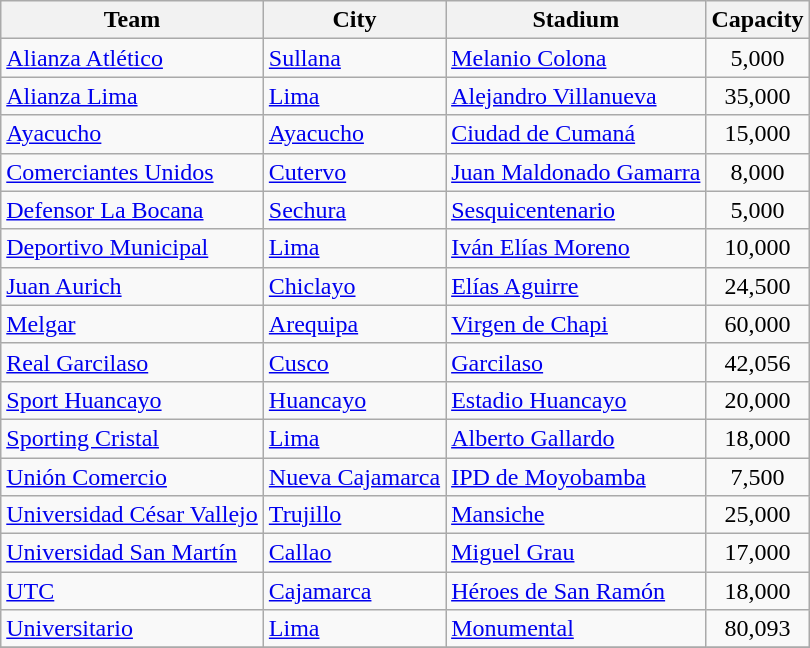<table class="wikitable sortable">
<tr>
<th>Team</th>
<th>City</th>
<th>Stadium</th>
<th>Capacity</th>
</tr>
<tr>
<td><a href='#'>Alianza Atlético</a></td>
<td><a href='#'>Sullana</a></td>
<td><a href='#'>Melanio Colona</a></td>
<td align="center">5,000</td>
</tr>
<tr>
<td><a href='#'>Alianza Lima</a></td>
<td><a href='#'>Lima</a></td>
<td><a href='#'>Alejandro Villanueva</a></td>
<td align="center">35,000</td>
</tr>
<tr>
<td><a href='#'>Ayacucho</a></td>
<td><a href='#'>Ayacucho</a></td>
<td><a href='#'>Ciudad de Cumaná</a></td>
<td align="center">15,000</td>
</tr>
<tr>
<td><a href='#'>Comerciantes Unidos</a></td>
<td><a href='#'>Cutervo</a></td>
<td><a href='#'>Juan Maldonado Gamarra</a></td>
<td align="center">8,000</td>
</tr>
<tr>
<td><a href='#'>Defensor La Bocana</a></td>
<td><a href='#'>Sechura</a></td>
<td><a href='#'>Sesquicentenario</a></td>
<td align="center">5,000</td>
</tr>
<tr>
<td><a href='#'>Deportivo Municipal</a></td>
<td><a href='#'>Lima</a></td>
<td><a href='#'>Iván Elías Moreno</a></td>
<td align="center">10,000</td>
</tr>
<tr>
<td><a href='#'>Juan Aurich</a></td>
<td><a href='#'>Chiclayo</a></td>
<td><a href='#'>Elías Aguirre</a></td>
<td align="center">24,500</td>
</tr>
<tr>
<td><a href='#'>Melgar</a></td>
<td><a href='#'>Arequipa</a></td>
<td><a href='#'>Virgen de Chapi</a></td>
<td align="center">60,000</td>
</tr>
<tr>
<td><a href='#'>Real Garcilaso</a></td>
<td><a href='#'>Cusco</a></td>
<td><a href='#'>Garcilaso</a></td>
<td align="center">42,056</td>
</tr>
<tr>
<td><a href='#'>Sport Huancayo</a></td>
<td><a href='#'>Huancayo</a></td>
<td><a href='#'>Estadio Huancayo</a></td>
<td align="center">20,000</td>
</tr>
<tr>
<td><a href='#'>Sporting Cristal</a></td>
<td><a href='#'>Lima</a></td>
<td><a href='#'>Alberto Gallardo</a></td>
<td align="center">18,000</td>
</tr>
<tr>
<td><a href='#'>Unión Comercio</a></td>
<td><a href='#'>Nueva Cajamarca</a></td>
<td><a href='#'>IPD de Moyobamba</a></td>
<td align="center">7,500</td>
</tr>
<tr>
<td><a href='#'>Universidad César Vallejo</a></td>
<td><a href='#'>Trujillo</a></td>
<td><a href='#'>Mansiche</a></td>
<td align="center">25,000</td>
</tr>
<tr>
<td><a href='#'>Universidad San Martín</a></td>
<td><a href='#'>Callao</a></td>
<td><a href='#'>Miguel Grau</a></td>
<td align="center">17,000</td>
</tr>
<tr>
<td><a href='#'>UTC</a></td>
<td><a href='#'>Cajamarca</a></td>
<td><a href='#'>Héroes de San Ramón</a></td>
<td align="center">18,000</td>
</tr>
<tr>
<td><a href='#'>Universitario</a></td>
<td><a href='#'>Lima</a></td>
<td><a href='#'>Monumental</a></td>
<td align="center">80,093</td>
</tr>
<tr>
</tr>
</table>
